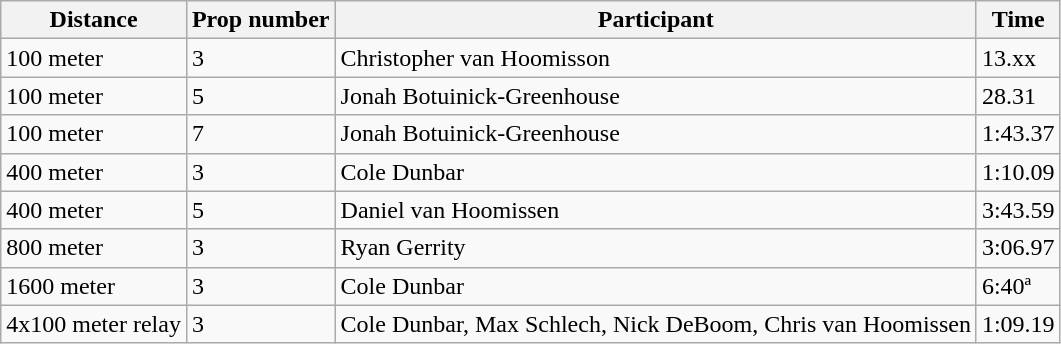<table class="wikitable">
<tr>
<th>Distance</th>
<th>Prop number</th>
<th>Participant</th>
<th>Time</th>
</tr>
<tr>
<td>100 meter</td>
<td>3</td>
<td>Christopher van Hoomisson</td>
<td>13.xx</td>
</tr>
<tr>
<td>100 meter</td>
<td>5</td>
<td>Jonah Botuinick-Greenhouse</td>
<td>28.31</td>
</tr>
<tr>
<td>100 meter</td>
<td>7</td>
<td>Jonah Botuinick-Greenhouse</td>
<td>1:43.37</td>
</tr>
<tr>
<td>400 meter</td>
<td>3</td>
<td>Cole Dunbar</td>
<td>1:10.09</td>
</tr>
<tr>
<td>400 meter</td>
<td>5</td>
<td>Daniel van Hoomissen</td>
<td>3:43.59</td>
</tr>
<tr>
<td>800 meter</td>
<td>3</td>
<td>Ryan Gerrity</td>
<td>3:06.97</td>
</tr>
<tr>
<td>1600 meter</td>
<td>3</td>
<td>Cole Dunbar</td>
<td>6:40ª</td>
</tr>
<tr>
<td>4x100 meter relay</td>
<td>3</td>
<td>Cole Dunbar, Max Schlech, Nick DeBoom, Chris van Hoomissen</td>
<td>1:09.19</td>
</tr>
</table>
